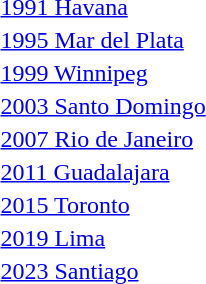<table>
<tr>
<td><a href='#'>1991 Havana</a><br></td>
<td></td>
<td></td>
<td></td>
</tr>
<tr>
<td><a href='#'>1995 Mar del Plata</a><br></td>
<td></td>
<td></td>
<td></td>
</tr>
<tr>
<td><a href='#'>1999 Winnipeg</a><br></td>
<td></td>
<td></td>
<td></td>
</tr>
<tr>
<td><a href='#'>2003 Santo Domingo</a><br></td>
<td></td>
<td></td>
<td></td>
</tr>
<tr>
<td><a href='#'>2007 Rio de Janeiro</a><br></td>
<td></td>
<td></td>
<td></td>
</tr>
<tr>
<td rowspan=2><a href='#'>2011 Guadalajara</a><br></td>
<td rowspan=2></td>
<td rowspan=2></td>
<td></td>
</tr>
<tr>
<td></td>
</tr>
<tr>
<td rowspan=2><a href='#'>2015 Toronto</a><br></td>
<td rowspan=2></td>
<td rowspan=2></td>
<td></td>
</tr>
<tr>
<td></td>
</tr>
<tr>
<td rowspan=2><a href='#'>2019 Lima</a><br></td>
<td rowspan=2></td>
<td rowspan=2></td>
<td></td>
</tr>
<tr>
<td></td>
</tr>
<tr>
<td rowspan=2><a href='#'>2023 Santiago</a><br></td>
<td rowspan=2></td>
<td rowspan=2></td>
<td></td>
</tr>
<tr>
<td></td>
</tr>
</table>
